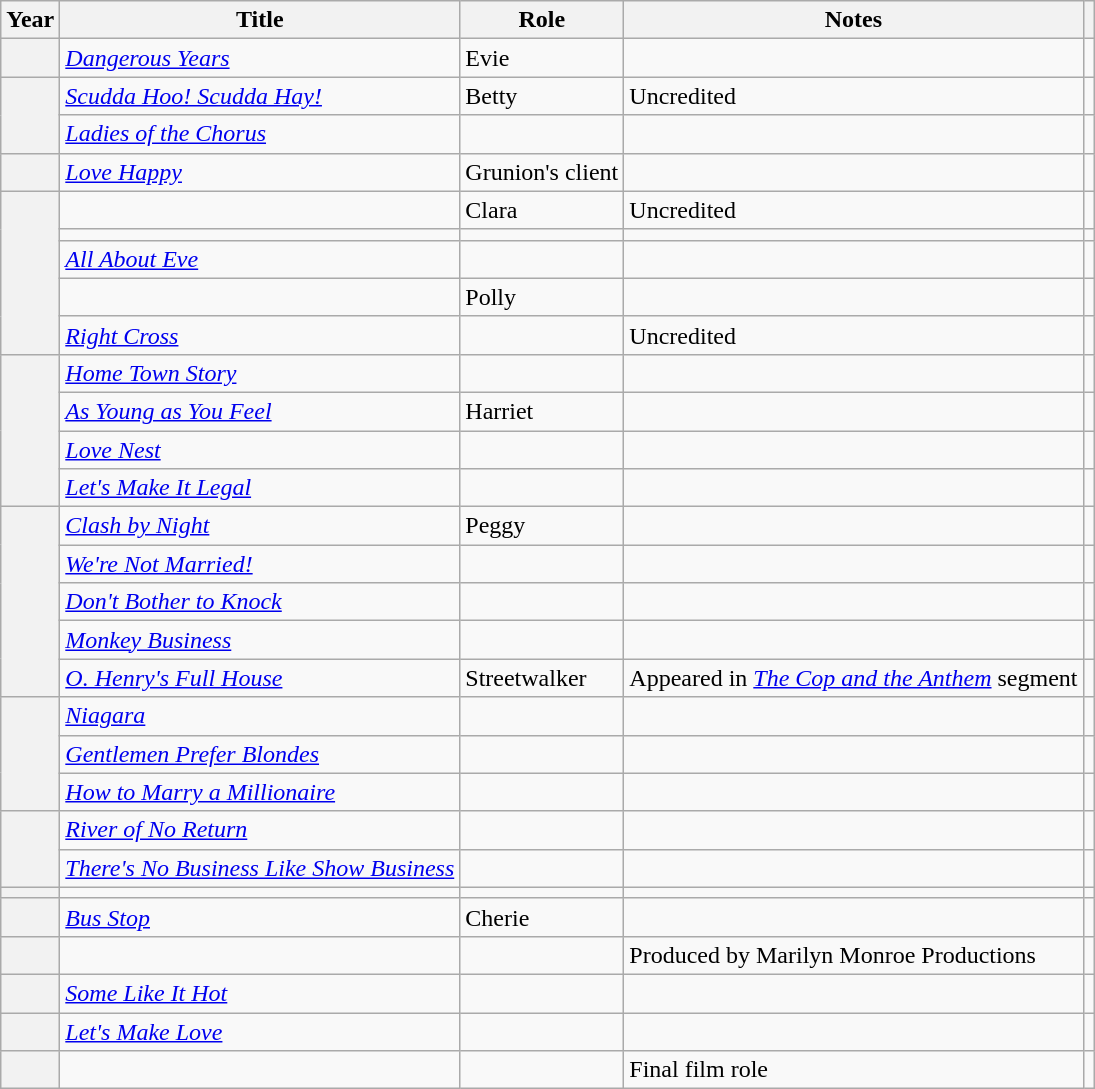<table class="wikitable plainrowheaders sortable" style="margin-right: 0;">
<tr>
<th scope="col">Year</th>
<th scope="col">Title</th>
<th scope="col">Role</th>
<th scope="col" class="unsortable">Notes</th>
<th scope="col" class="unsortable"></th>
</tr>
<tr>
<th scope="row"></th>
<td><em><a href='#'>Dangerous Years</a></em></td>
<td>Evie</td>
<td></td>
<td style="text-align: center;"></td>
</tr>
<tr>
<th rowspan="2" scope="row"></th>
<td><em><a href='#'>Scudda Hoo! Scudda Hay!</a></em></td>
<td>Betty</td>
<td>Uncredited</td>
<td style="text-align: center;"></td>
</tr>
<tr>
<td><em><a href='#'>Ladies of the Chorus</a></em></td>
<td></td>
<td></td>
<td style="text-align: center;"></td>
</tr>
<tr>
<th scope="row"></th>
<td><em><a href='#'>Love Happy</a></em></td>
<td>Grunion's client</td>
<td></td>
<td style="text-align: center;"></td>
</tr>
<tr>
<th rowspan="5" scope="row"></th>
<td></td>
<td>Clara</td>
<td>Uncredited</td>
<td style="text-align: center;"></td>
</tr>
<tr>
<td></td>
<td></td>
<td></td>
<td style="text-align: center;"></td>
</tr>
<tr>
<td><em><a href='#'>All About Eve</a></em></td>
<td></td>
<td></td>
<td style="text-align: center;"></td>
</tr>
<tr>
<td></td>
<td>Polly</td>
<td></td>
<td style="text-align: center;"></td>
</tr>
<tr>
<td><em><a href='#'>Right Cross</a></em></td>
<td></td>
<td>Uncredited</td>
<td style="text-align: center;"></td>
</tr>
<tr>
<th rowspan="4" scope="row"></th>
<td><em><a href='#'>Home Town Story</a></em></td>
<td></td>
<td></td>
<td style="text-align: center;"></td>
</tr>
<tr>
<td><em><a href='#'>As Young as You Feel</a></em></td>
<td>Harriet</td>
<td></td>
<td style="text-align: center;"></td>
</tr>
<tr>
<td><em><a href='#'>Love Nest</a></em></td>
<td></td>
<td></td>
<td style="text-align: center;"></td>
</tr>
<tr>
<td><em><a href='#'>Let's Make It Legal</a></em></td>
<td></td>
<td></td>
<td style="text-align: center;"></td>
</tr>
<tr>
<th rowspan="5" scope="row"></th>
<td><em><a href='#'>Clash by Night</a></em></td>
<td>Peggy</td>
<td></td>
<td style="text-align: center;"></td>
</tr>
<tr>
<td><em><a href='#'>We're Not Married!</a></em></td>
<td></td>
<td></td>
<td style="text-align: center;"></td>
</tr>
<tr>
<td><em><a href='#'>Don't Bother to Knock</a></em></td>
<td></td>
<td></td>
<td style="text-align: center;"></td>
</tr>
<tr>
<td><em><a href='#'>Monkey Business</a></em></td>
<td></td>
<td></td>
<td style="text-align: center;"></td>
</tr>
<tr>
<td><em><a href='#'>O. Henry's Full House</a></em></td>
<td>Streetwalker</td>
<td>Appeared in <em><a href='#'>The Cop and the Anthem</a></em> segment</td>
<td style="text-align: center;"></td>
</tr>
<tr>
<th rowspan="3" scope="row"></th>
<td><em><a href='#'>Niagara</a></em></td>
<td></td>
<td></td>
<td style="text-align: center;"></td>
</tr>
<tr>
<td><em><a href='#'>Gentlemen Prefer Blondes</a></em></td>
<td></td>
<td></td>
<td style="text-align: center;"></td>
</tr>
<tr>
<td><em><a href='#'>How to Marry a Millionaire</a></em></td>
<td></td>
<td></td>
<td style="text-align: center;"></td>
</tr>
<tr>
<th rowspan="2" scope="row"></th>
<td><em><a href='#'>River of No Return</a></em></td>
<td></td>
<td></td>
<td style="text-align: center;"></td>
</tr>
<tr>
<td><em><a href='#'>There's No Business Like Show Business</a></em></td>
<td></td>
<td></td>
<td style="text-align: center;"></td>
</tr>
<tr>
<th scope="row"></th>
<td></td>
<td></td>
<td></td>
<td style="text-align: center;"></td>
</tr>
<tr>
<th scope="row"></th>
<td><em><a href='#'>Bus Stop</a></em></td>
<td>Cherie</td>
<td></td>
<td style="text-align: center;"></td>
</tr>
<tr>
<th scope="row"></th>
<td></td>
<td></td>
<td>Produced by Marilyn Monroe Productions</td>
<td style="text-align: center;"></td>
</tr>
<tr>
<th scope="row"></th>
<td><em><a href='#'>Some Like It Hot</a></em></td>
<td></td>
<td></td>
<td style="text-align: center;"></td>
</tr>
<tr>
<th scope="row"></th>
<td><em><a href='#'>Let's Make Love</a></em></td>
<td></td>
<td></td>
<td style="text-align: center;"></td>
</tr>
<tr>
<th scope="row"></th>
<td></td>
<td></td>
<td>Final film role</td>
<td style="text-align: center;"></td>
</tr>
</table>
